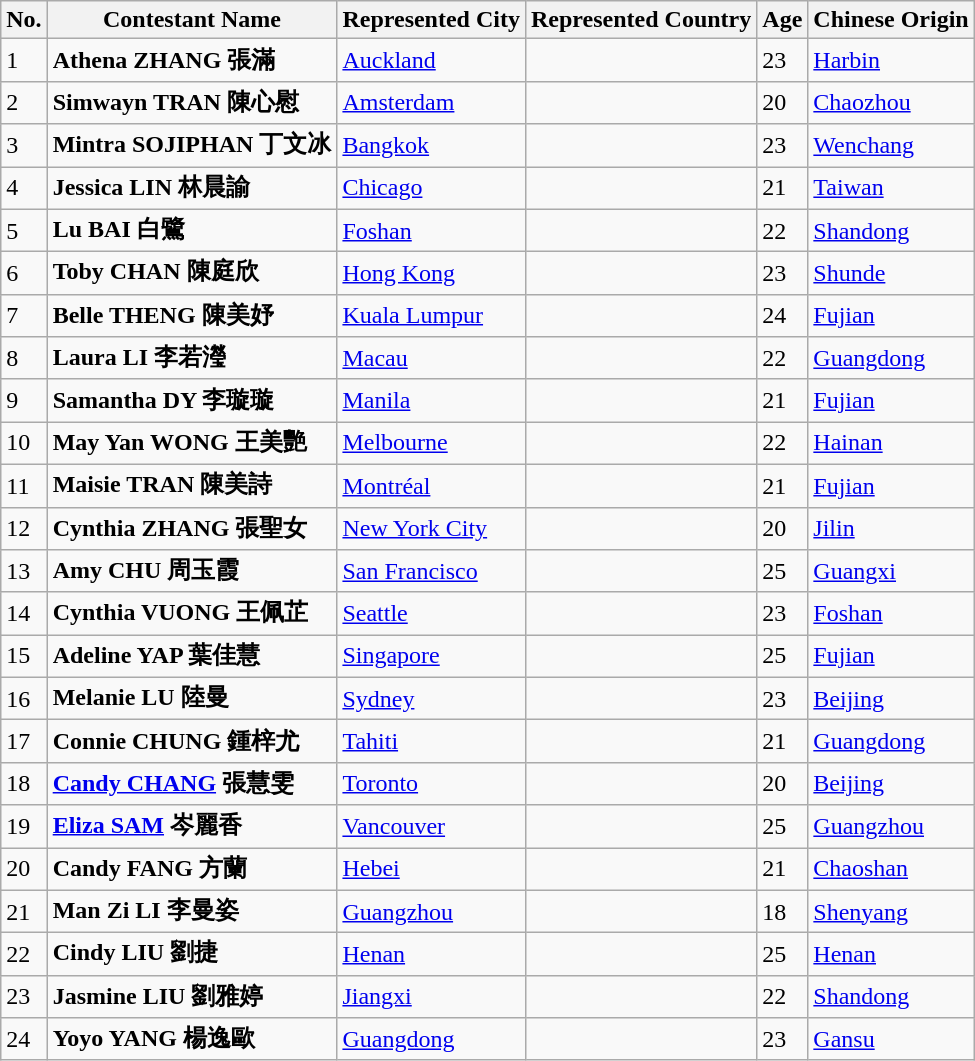<table class="sortable wikitable">
<tr>
<th>No.</th>
<th>Contestant Name</th>
<th>Represented City</th>
<th>Represented Country</th>
<th>Age</th>
<th>Chinese Origin</th>
</tr>
<tr>
<td>1</td>
<td><strong>Athena ZHANG 張滿</strong></td>
<td><a href='#'>Auckland</a></td>
<td></td>
<td>23</td>
<td><a href='#'>Harbin</a></td>
</tr>
<tr>
<td>2</td>
<td><strong>Simwayn TRAN 陳心慰</strong></td>
<td><a href='#'>Amsterdam</a></td>
<td></td>
<td>20</td>
<td><a href='#'>Chaozhou</a></td>
</tr>
<tr>
<td>3</td>
<td><strong>Mintra SOJIPHAN 丁文冰</strong></td>
<td><a href='#'>Bangkok</a></td>
<td></td>
<td>23</td>
<td><a href='#'>Wenchang</a></td>
</tr>
<tr>
<td>4</td>
<td><strong>Jessica LIN 林晨諭</strong></td>
<td><a href='#'>Chicago</a></td>
<td></td>
<td>21</td>
<td><a href='#'>Taiwan</a></td>
</tr>
<tr>
<td>5</td>
<td><strong>Lu BAI 白鷺</strong></td>
<td><a href='#'>Foshan</a></td>
<td></td>
<td>22</td>
<td><a href='#'>Shandong</a></td>
</tr>
<tr>
<td>6</td>
<td><strong>Toby CHAN 陳庭欣</strong></td>
<td><a href='#'>Hong Kong</a></td>
<td></td>
<td>23</td>
<td><a href='#'>Shunde</a></td>
</tr>
<tr>
<td>7</td>
<td><strong>Belle THENG 陳美妤</strong></td>
<td><a href='#'>Kuala Lumpur</a></td>
<td></td>
<td>24</td>
<td><a href='#'>Fujian</a></td>
</tr>
<tr>
<td>8</td>
<td><strong>Laura LI 李若瀅</strong></td>
<td><a href='#'>Macau</a></td>
<td></td>
<td>22</td>
<td><a href='#'>Guangdong</a></td>
</tr>
<tr>
<td>9</td>
<td><strong>Samantha DY 李璇璇</strong></td>
<td><a href='#'>Manila</a></td>
<td></td>
<td>21</td>
<td><a href='#'>Fujian</a></td>
</tr>
<tr>
<td>10</td>
<td><strong>May Yan WONG 王美艷</strong></td>
<td><a href='#'>Melbourne</a></td>
<td></td>
<td>22</td>
<td><a href='#'>Hainan</a></td>
</tr>
<tr>
<td>11</td>
<td><strong>Maisie TRAN 陳美詩</strong></td>
<td><a href='#'>Montréal</a></td>
<td></td>
<td>21</td>
<td><a href='#'>Fujian</a></td>
</tr>
<tr>
<td>12</td>
<td><strong>Cynthia ZHANG 張聖女</strong></td>
<td><a href='#'>New York City</a></td>
<td></td>
<td>20</td>
<td><a href='#'>Jilin</a></td>
</tr>
<tr>
<td>13</td>
<td><strong>Amy CHU 周玉霞</strong></td>
<td><a href='#'>San Francisco</a></td>
<td></td>
<td>25</td>
<td><a href='#'>Guangxi</a></td>
</tr>
<tr>
<td>14</td>
<td><strong>Cynthia VUONG 王佩芷</strong></td>
<td><a href='#'>Seattle</a></td>
<td></td>
<td>23</td>
<td><a href='#'>Foshan</a></td>
</tr>
<tr>
<td>15</td>
<td><strong>Adeline YAP 葉佳慧</strong></td>
<td><a href='#'>Singapore</a></td>
<td></td>
<td>25</td>
<td><a href='#'>Fujian</a></td>
</tr>
<tr>
<td>16</td>
<td><strong>Melanie LU 陸曼</strong></td>
<td><a href='#'>Sydney</a></td>
<td></td>
<td>23</td>
<td><a href='#'>Beijing</a></td>
</tr>
<tr>
<td>17</td>
<td><strong>Connie CHUNG 鍾梓尤</strong></td>
<td><a href='#'>Tahiti</a></td>
<td></td>
<td>21</td>
<td><a href='#'>Guangdong</a></td>
</tr>
<tr>
<td>18</td>
<td><strong><a href='#'>Candy CHANG</a> 張慧雯</strong></td>
<td><a href='#'>Toronto</a></td>
<td></td>
<td>20</td>
<td><a href='#'>Beijing</a></td>
</tr>
<tr>
<td>19</td>
<td><strong><a href='#'>Eliza SAM</a> 岑麗香</strong></td>
<td><a href='#'>Vancouver</a></td>
<td></td>
<td>25</td>
<td><a href='#'>Guangzhou</a></td>
</tr>
<tr>
<td>20</td>
<td><strong>Candy FANG 方蘭</strong></td>
<td><a href='#'>Hebei</a></td>
<td></td>
<td>21</td>
<td><a href='#'>Chaoshan</a></td>
</tr>
<tr>
<td>21</td>
<td><strong>Man Zi LI 李曼姿</strong></td>
<td><a href='#'>Guangzhou</a></td>
<td></td>
<td>18</td>
<td><a href='#'>Shenyang</a></td>
</tr>
<tr>
<td>22</td>
<td><strong>Cindy LIU 劉捷</strong></td>
<td><a href='#'>Henan</a></td>
<td></td>
<td>25</td>
<td><a href='#'>Henan</a></td>
</tr>
<tr>
<td>23</td>
<td><strong>Jasmine LIU 劉雅婷</strong></td>
<td><a href='#'>Jiangxi</a></td>
<td></td>
<td>22</td>
<td><a href='#'>Shandong</a></td>
</tr>
<tr>
<td>24</td>
<td><strong>Yoyo YANG 楊逸歐</strong></td>
<td><a href='#'>Guangdong</a></td>
<td></td>
<td>23</td>
<td><a href='#'>Gansu</a></td>
</tr>
</table>
